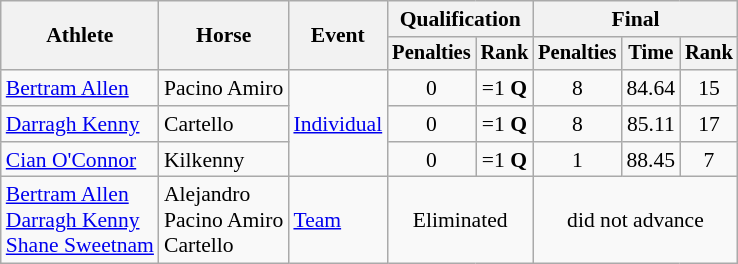<table class="wikitable" style="font-size:90%">
<tr>
<th rowspan="2">Athlete</th>
<th rowspan="2">Horse</th>
<th rowspan="2">Event</th>
<th colspan="2">Qualification</th>
<th colspan="3">Final</th>
</tr>
<tr style="font-size:95%">
<th>Penalties</th>
<th>Rank</th>
<th>Penalties</th>
<th>Time</th>
<th>Rank</th>
</tr>
<tr align=center>
<td align=left><a href='#'>Bertram Allen</a></td>
<td align=left>Pacino Amiro</td>
<td align=left rowspan=3><a href='#'>Individual</a></td>
<td>0</td>
<td>=1 <strong>Q</strong></td>
<td>8</td>
<td>84.64</td>
<td>15</td>
</tr>
<tr align=center>
<td align=left><a href='#'>Darragh Kenny</a></td>
<td align=left>Cartello</td>
<td>0</td>
<td>=1 <strong>Q</strong></td>
<td>8</td>
<td>85.11</td>
<td>17</td>
</tr>
<tr align=center>
<td align=left><a href='#'>Cian O'Connor</a></td>
<td align=left>Kilkenny</td>
<td>0</td>
<td>=1 <strong>Q</strong></td>
<td>1</td>
<td>88.45</td>
<td>7</td>
</tr>
<tr align=center>
<td align=left><a href='#'>Bertram Allen</a><br><a href='#'>Darragh Kenny</a><br><a href='#'>Shane Sweetnam</a></td>
<td align=left>Alejandro<br>Pacino Amiro<br>Cartello</td>
<td align=left><a href='#'>Team</a></td>
<td colspan="2">Eliminated</td>
<td colspan="3">did not advance</td>
</tr>
</table>
